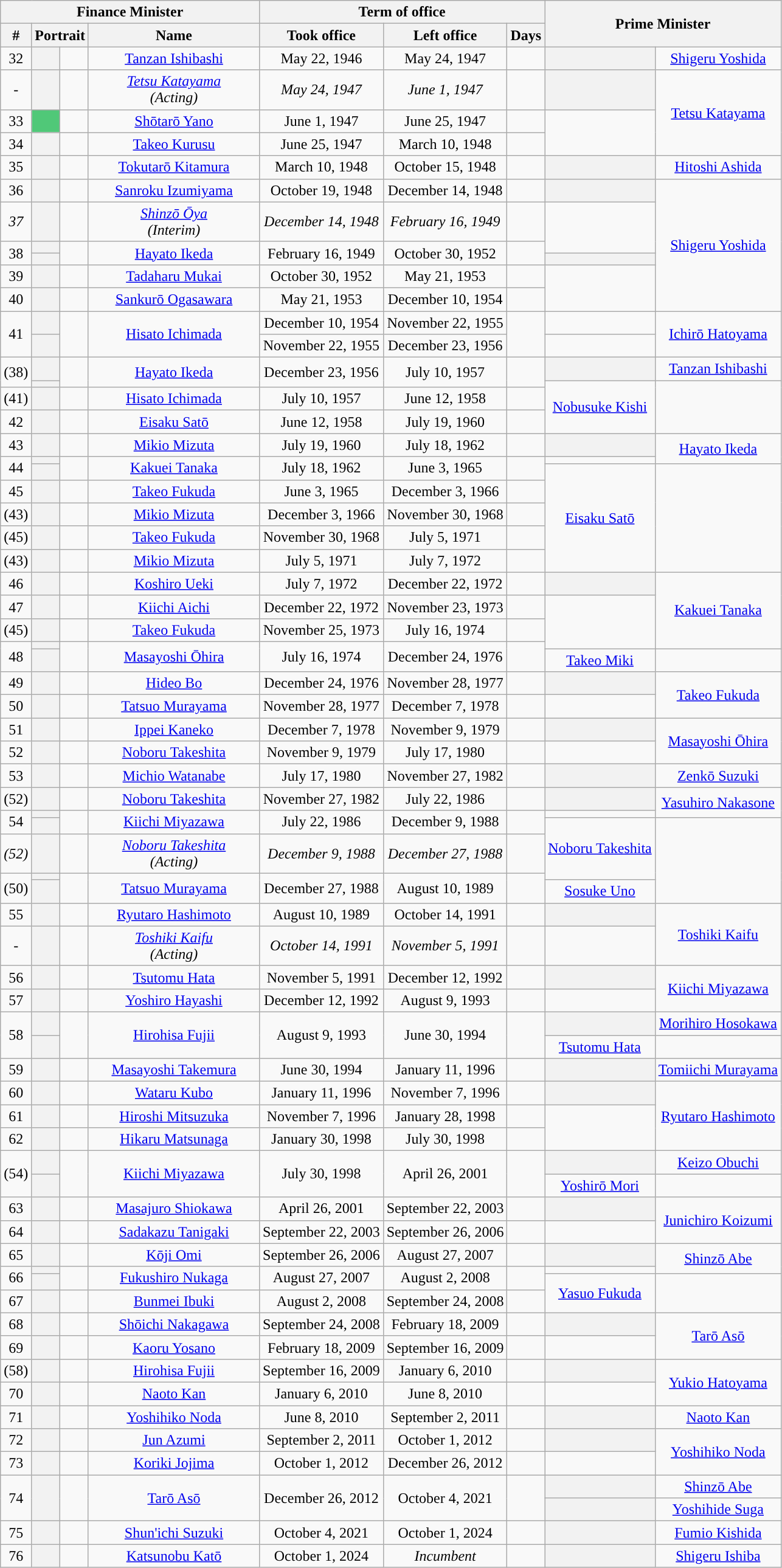<table class="wikitable"  style="text-align:center">
<tr>
<th colspan=4>Finance Minister</th>
<th colspan=3>Term of office</th>
<th style="width:160px;" rowspan=2 colspan=2>Prime Minister</th>
</tr>
<tr>
<th>#</th>
<th colspan=2>Portrait</th>
<th width=180px>Name</th>
<th>Took office</th>
<th>Left office</th>
<th>Days</th>
</tr>
<tr>
<td>32</td>
<th style="background-color: "></th>
<td></td>
<td><a href='#'>Tanzan Ishibashi</a></td>
<td>May 22, 1946</td>
<td>May 24, 1947</td>
<td></td>
<th style="background-color: "></th>
<td><a href='#'>Shigeru Yoshida</a></td>
</tr>
<tr>
<td>-</td>
<th style="background-color: "></th>
<td></td>
<td><em><a href='#'>Tetsu Katayama</a></em> <em><br>(Acting)</em></td>
<td><em>May 24, 1947</em></td>
<td><em>June 1, 1947</em></td>
<td><em></em></td>
<th style="background-color: "></th>
<td rowspan=3><a href='#'>Tetsu Katayama</a></td>
</tr>
<tr>
<td>33</td>
<th style="background-color: #50C878"></th>
<td></td>
<td><a href='#'>Shōtarō Yano</a></td>
<td>June 1, 1947</td>
<td>June 25, 1947</td>
<td></td>
</tr>
<tr>
<td>34</td>
<th style="background-color: "></th>
<td></td>
<td><a href='#'>Takeo Kurusu</a></td>
<td>June 25, 1947</td>
<td>March 10, 1948</td>
<td></td>
</tr>
<tr>
<td>35</td>
<th style="background-color: "></th>
<td></td>
<td><a href='#'>Tokutarō Kitamura</a></td>
<td>March 10, 1948</td>
<td>October 15, 1948</td>
<td></td>
<th style="background-color: "></th>
<td><a href='#'>Hitoshi Ashida</a></td>
</tr>
<tr>
<td>36</td>
<th style="background-color: "></th>
<td></td>
<td><a href='#'>Sanroku Izumiyama</a></td>
<td>October 19, 1948</td>
<td>December 14, 1948</td>
<td></td>
<th style="background-color: "></th>
<td rowspan=6><a href='#'>Shigeru Yoshida</a></td>
</tr>
<tr>
<td><em>37</em></td>
<th style="background-color: "></th>
<td></td>
<td><em><a href='#'>Shinzō Ōya</a></em> <em><br>(Interim)</em></td>
<td><em>December 14, 1948</em></td>
<td><em>February 16, 1949</em></td>
<td><em></em></td>
</tr>
<tr>
<td rowspan=2>38</td>
<th style="background-color: "></th>
<td rowspan=2></td>
<td rowspan=2><a href='#'>Hayato Ikeda</a></td>
<td rowspan=2>February 16, 1949</td>
<td rowspan=2>October 30, 1952</td>
<td rowspan=2></td>
</tr>
<tr>
<th style="background-color: "></th>
<th style="background-color: "></th>
</tr>
<tr>
<td>39</td>
<th style="background-color: "></th>
<td></td>
<td><a href='#'>Tadaharu Mukai</a></td>
<td>October 30, 1952</td>
<td>May 21, 1953</td>
<td></td>
</tr>
<tr>
<td>40</td>
<th style="background-color: "></th>
<td></td>
<td><a href='#'>Sankurō Ogasawara</a></td>
<td>May 21, 1953</td>
<td>December 10, 1954</td>
<td></td>
</tr>
<tr>
<td rowspan=2>41</td>
<th style="background-color: "></th>
<td rowspan=2></td>
<td rowspan=2><a href='#'>Hisato Ichimada</a></td>
<td>December 10, 1954</td>
<td>November 22, 1955</td>
<td rowspan=2></td>
<td style="background-color: "></td>
<td rowspan=2><a href='#'>Ichirō Hatoyama</a></td>
</tr>
<tr>
<th style="background-color: "></th>
<td>November 22, 1955</td>
<td>December 23, 1956</td>
<td style="background-color: "></td>
</tr>
<tr>
<td rowspan=2>(38)</td>
<th style="background-color: "></th>
<td rowspan=2></td>
<td rowspan=2><a href='#'>Hayato Ikeda</a></td>
<td rowspan=2>December 23, 1956</td>
<td rowspan=2>July 10, 1957</td>
<td rowspan=2></td>
<th style="background-color: "></th>
<td><a href='#'>Tanzan Ishibashi</a></td>
</tr>
<tr>
<th style="background-color: "></th>
<td rowspan=3><a href='#'>Nobusuke Kishi</a></td>
</tr>
<tr>
<td>(41)</td>
<th style="background-color: "></th>
<td></td>
<td><a href='#'>Hisato Ichimada</a></td>
<td>July 10, 1957</td>
<td>June 12, 1958</td>
<td></td>
</tr>
<tr>
<td>42</td>
<th style="background-color: "></th>
<td></td>
<td><a href='#'>Eisaku Satō</a></td>
<td>June 12, 1958</td>
<td>July 19, 1960</td>
<td></td>
</tr>
<tr>
<td>43</td>
<th style="background-color: "></th>
<td></td>
<td><a href='#'>Mikio Mizuta</a></td>
<td>July 19, 1960</td>
<td>July 18, 1962</td>
<td></td>
<th style="background-color: "></th>
<td rowspan=2><a href='#'>Hayato Ikeda</a></td>
</tr>
<tr>
<td rowspan=2>44</td>
<th style="background-color: "></th>
<td rowspan=2></td>
<td rowspan=2><a href='#'>Kakuei Tanaka</a></td>
<td rowspan=2>July 18, 1962</td>
<td rowspan=2>June 3, 1965</td>
<td rowspan=2></td>
</tr>
<tr>
<th style="background-color: "></th>
<td rowspan=5><a href='#'>Eisaku Satō</a></td>
</tr>
<tr>
<td>45</td>
<th style="background-color: "></th>
<td></td>
<td><a href='#'>Takeo Fukuda</a></td>
<td>June 3, 1965</td>
<td>December 3, 1966</td>
<td></td>
</tr>
<tr>
<td>(43)</td>
<th style="background-color: "></th>
<td></td>
<td><a href='#'>Mikio Mizuta</a></td>
<td>December 3, 1966</td>
<td>November 30, 1968</td>
<td></td>
</tr>
<tr>
<td>(45)</td>
<th style="background-color: "></th>
<td></td>
<td><a href='#'>Takeo Fukuda</a></td>
<td>November 30, 1968</td>
<td>July 5, 1971</td>
<td></td>
</tr>
<tr>
<td>(43)</td>
<th style="background-color: "></th>
<td></td>
<td><a href='#'>Mikio Mizuta</a></td>
<td>July 5, 1971</td>
<td>July 7, 1972</td>
<td></td>
</tr>
<tr>
<td>46</td>
<th style="background-color: "></th>
<td></td>
<td><a href='#'>Koshiro Ueki</a></td>
<td>July 7, 1972</td>
<td>December 22, 1972</td>
<td></td>
<th style="background-color: "></th>
<td rowspan=4><a href='#'>Kakuei Tanaka</a></td>
</tr>
<tr>
<td>47</td>
<th style="background-color: "></th>
<td></td>
<td><a href='#'>Kiichi Aichi</a></td>
<td>December 22, 1972</td>
<td>November 23, 1973</td>
<td></td>
</tr>
<tr>
<td>(45)</td>
<th style="background-color: "></th>
<td></td>
<td><a href='#'>Takeo Fukuda</a></td>
<td>November 25, 1973</td>
<td>July 16, 1974</td>
<td></td>
</tr>
<tr>
<td rowspan=2>48</td>
<th style="background-color: "></th>
<td rowspan=2></td>
<td rowspan=2><a href='#'>Masayoshi Ōhira</a></td>
<td rowspan=2>July 16, 1974</td>
<td rowspan=2>December 24, 1976</td>
<td rowspan=2></td>
</tr>
<tr>
<th style="background-color: "></th>
<td><a href='#'>Takeo Miki</a></td>
</tr>
<tr>
<td>49</td>
<th style="background-color: "></th>
<td></td>
<td><a href='#'>Hideo Bo</a></td>
<td>December 24, 1976</td>
<td>November 28, 1977</td>
<td></td>
<th style="background-color: "></th>
<td rowspan=2><a href='#'>Takeo Fukuda</a></td>
</tr>
<tr>
<td>50</td>
<th style="background-color: "></th>
<td></td>
<td><a href='#'>Tatsuo Murayama</a></td>
<td>November 28, 1977</td>
<td>December 7, 1978</td>
<td></td>
</tr>
<tr>
<td>51</td>
<th style="background-color: "></th>
<td></td>
<td><a href='#'>Ippei Kaneko</a></td>
<td>December 7, 1978</td>
<td>November 9, 1979</td>
<td></td>
<th style="background-color: "></th>
<td rowspan=2><a href='#'>Masayoshi Ōhira</a></td>
</tr>
<tr>
<td>52</td>
<th style="background-color: "></th>
<td></td>
<td><a href='#'>Noboru Takeshita</a></td>
<td>November 9, 1979</td>
<td>July 17, 1980</td>
<td></td>
</tr>
<tr>
<td>53</td>
<th style="background-color: "></th>
<td></td>
<td><a href='#'>Michio Watanabe</a></td>
<td>July 17, 1980</td>
<td>November 27, 1982</td>
<td></td>
<th style="background-color: "></th>
<td><a href='#'>Zenkō Suzuki</a></td>
</tr>
<tr>
<td>(52)</td>
<th style="background-color: "></th>
<td></td>
<td><a href='#'>Noboru Takeshita</a></td>
<td>November 27, 1982</td>
<td>July 22, 1986</td>
<td></td>
<th style="background-color: "></th>
<td rowspan=2><a href='#'>Yasuhiro Nakasone</a></td>
</tr>
<tr>
<td rowspan=2>54</td>
<th style="background-color: "></th>
<td rowspan=2></td>
<td rowspan=2><a href='#'>Kiichi Miyazawa</a></td>
<td rowspan=2>July 22, 1986</td>
<td rowspan=2>December 9, 1988</td>
<td rowspan=2></td>
</tr>
<tr>
<th style="background-color: "></th>
<td rowspan=3><a href='#'>Noboru Takeshita</a></td>
</tr>
<tr>
<td><em>(52)</em></td>
<th style="background-color: "></th>
<td></td>
<td><em><a href='#'>Noboru Takeshita</a></em> <em><br>(Acting)</em></td>
<td><em>December 9, 1988</em></td>
<td><em>December 27, 1988</em></td>
<td><em></em></td>
</tr>
<tr>
<td rowspan=2>(50)</td>
<th style="background-color: "></th>
<td rowspan=2></td>
<td rowspan=2><a href='#'>Tatsuo Murayama</a></td>
<td rowspan=2>December 27, 1988</td>
<td rowspan=2>August 10, 1989</td>
<td rowspan=2></td>
</tr>
<tr>
<th style="background-color: "></th>
<td><a href='#'>Sosuke Uno</a></td>
</tr>
<tr>
<td>55</td>
<th style="background-color: "></th>
<td></td>
<td><a href='#'>Ryutaro Hashimoto</a></td>
<td>August 10, 1989</td>
<td>October 14, 1991</td>
<td></td>
<th style="background-color: "></th>
<td rowspan=2><a href='#'>Toshiki Kaifu</a></td>
</tr>
<tr>
<td>-</td>
<th style="background-color: "></th>
<td></td>
<td><em><a href='#'>Toshiki Kaifu</a></em> <br><em>(Acting)</em></td>
<td><em>October 14, 1991</em></td>
<td><em>November 5, 1991</em></td>
<td><em></em></td>
</tr>
<tr>
<td>56</td>
<th style="background-color: "></th>
<td></td>
<td><a href='#'>Tsutomu Hata</a></td>
<td>November 5, 1991</td>
<td>December 12, 1992</td>
<td></td>
<th style="background-color: "></th>
<td rowspan=2><a href='#'>Kiichi Miyazawa</a></td>
</tr>
<tr>
<td>57</td>
<th style="background-color: "></th>
<td></td>
<td><a href='#'>Yoshiro Hayashi</a></td>
<td>December 12, 1992</td>
<td>August 9, 1993</td>
<td></td>
</tr>
<tr>
<td rowspan=2>58</td>
<th style="background-color: "></th>
<td rowspan=2></td>
<td rowspan=2><a href='#'>Hirohisa Fujii</a></td>
<td rowspan=2>August 9, 1993</td>
<td rowspan=2>June 30, 1994</td>
<td rowspan=2></td>
<th style="background-color: "></th>
<td><a href='#'>Morihiro Hosokawa</a></td>
</tr>
<tr>
<th style="background-color: "></th>
<td><a href='#'>Tsutomu Hata</a></td>
</tr>
<tr>
<td>59</td>
<th style="background-color: "></th>
<td></td>
<td><a href='#'>Masayoshi Takemura</a></td>
<td>June 30, 1994</td>
<td>January 11, 1996</td>
<td></td>
<th style="background-color: "></th>
<td><a href='#'>Tomiichi Murayama</a></td>
</tr>
<tr>
<td>60</td>
<th style="background-color: "></th>
<td></td>
<td><a href='#'>Wataru Kubo</a></td>
<td>January 11, 1996</td>
<td>November 7, 1996</td>
<td></td>
<th style="background-color: "></th>
<td rowspan=3><a href='#'>Ryutaro Hashimoto</a></td>
</tr>
<tr>
<td>61</td>
<th style="background-color: "></th>
<td></td>
<td><a href='#'>Hiroshi Mitsuzuka</a></td>
<td>November 7, 1996</td>
<td>January 28, 1998</td>
<td></td>
</tr>
<tr>
<td>62</td>
<th style="background-color: "></th>
<td></td>
<td><a href='#'>Hikaru Matsunaga</a></td>
<td>January 30, 1998</td>
<td>July 30, 1998</td>
<td></td>
</tr>
<tr>
<td rowspan=2>(54)</td>
<th style="background-color: "></th>
<td rowspan=2></td>
<td rowspan=2><a href='#'>Kiichi Miyazawa</a></td>
<td rowspan=2>July 30, 1998</td>
<td rowspan=2>April 26, 2001</td>
<td rowspan=2></td>
<th style="background-color: "></th>
<td><a href='#'>Keizo Obuchi</a></td>
</tr>
<tr>
<th style="background-color: "></th>
<td><a href='#'>Yoshirō Mori</a></td>
</tr>
<tr>
<td>63</td>
<th style="background-color: "></th>
<td></td>
<td><a href='#'>Masajuro Shiokawa</a></td>
<td>April 26, 2001</td>
<td>September 22, 2003</td>
<td></td>
<th style="background-color: "></th>
<td rowspan=2><a href='#'>Junichiro Koizumi</a></td>
</tr>
<tr>
<td>64</td>
<th style="background-color: "></th>
<td></td>
<td><a href='#'>Sadakazu Tanigaki</a></td>
<td>September 22, 2003</td>
<td>September 26, 2006</td>
<td></td>
</tr>
<tr>
<td>65</td>
<th style="background-color: "></th>
<td></td>
<td><a href='#'>Kōji Omi</a></td>
<td>September 26, 2006</td>
<td>August 27, 2007</td>
<td></td>
<th style="background-color: "></th>
<td rowspan=2><a href='#'>Shinzō Abe</a></td>
</tr>
<tr>
<td rowspan=2>66</td>
<th style="background-color: "></th>
<td rowspan=2></td>
<td rowspan=2><a href='#'>Fukushiro Nukaga</a></td>
<td rowspan=2>August 27, 2007</td>
<td rowspan=2>August 2, 2008</td>
<td rowspan=2></td>
</tr>
<tr>
<th style="background-color: "></th>
<td rowspan=2><a href='#'>Yasuo Fukuda</a></td>
</tr>
<tr>
<td>67</td>
<th style="background-color: "></th>
<td></td>
<td><a href='#'>Bunmei Ibuki</a></td>
<td>August 2, 2008</td>
<td>September 24, 2008</td>
<td></td>
</tr>
<tr>
<td>68</td>
<th style="background-color: "></th>
<td></td>
<td><a href='#'>Shōichi Nakagawa</a></td>
<td>September 24, 2008</td>
<td>February 18, 2009</td>
<td></td>
<th style="background-color: "></th>
<td rowspan=2><a href='#'>Tarō Asō</a></td>
</tr>
<tr>
<td>69</td>
<th style="background-color: "></th>
<td></td>
<td><a href='#'>Kaoru Yosano</a></td>
<td>February 18, 2009</td>
<td>September 16, 2009</td>
<td></td>
</tr>
<tr>
<td>(58)</td>
<th style="background-color: "></th>
<td></td>
<td><a href='#'>Hirohisa Fujii</a></td>
<td>September 16, 2009</td>
<td>January 6, 2010</td>
<td></td>
<th style="background-color: "></th>
<td rowspan=2><a href='#'>Yukio Hatoyama</a></td>
</tr>
<tr>
<td>70</td>
<th style="background-color: "></th>
<td></td>
<td><a href='#'>Naoto Kan</a></td>
<td>January 6, 2010</td>
<td>June 8, 2010</td>
<td></td>
</tr>
<tr>
<td>71</td>
<th style="background-color: "></th>
<td></td>
<td><a href='#'>Yoshihiko Noda</a></td>
<td>June 8, 2010</td>
<td>September 2, 2011</td>
<td></td>
<th style="background-color: "></th>
<td><a href='#'>Naoto Kan</a></td>
</tr>
<tr>
<td>72</td>
<th style="background-color: "></th>
<td></td>
<td><a href='#'>Jun Azumi</a></td>
<td>September 2, 2011</td>
<td>October 1, 2012</td>
<td></td>
<th style="background-color: "></th>
<td rowspan=2><a href='#'>Yoshihiko Noda</a></td>
</tr>
<tr>
<td>73</td>
<th style="background-color: "></th>
<td></td>
<td><a href='#'>Koriki Jojima</a></td>
<td>October 1, 2012</td>
<td>December 26, 2012</td>
<td></td>
</tr>
<tr>
<td rowspan=2>74</td>
<th rowspan=2 style="background-color: "></th>
<td rowspan=2></td>
<td rowspan=2><a href='#'>Tarō Asō</a></td>
<td rowspan=2>December 26, 2012</td>
<td rowspan=2>October 4, 2021</td>
<td rowspan=2></td>
<th style="background-color: "></th>
<td><a href='#'>Shinzō Abe</a></td>
</tr>
<tr>
<th style="background-color: "></th>
<td><a href='#'>Yoshihide Suga</a></td>
</tr>
<tr>
<td>75</td>
<th style="background-color: "></th>
<td></td>
<td><a href='#'>Shun'ichi Suzuki</a></td>
<td>October 4, 2021</td>
<td>October 1, 2024</td>
<td></td>
<th style="background-color: "></th>
<td><a href='#'>Fumio Kishida</a></td>
</tr>
<tr>
<td>76</td>
<th style="background-color: "></th>
<td></td>
<td><a href='#'>Katsunobu Katō</a></td>
<td>October 1, 2024</td>
<td><em>Incumbent</em></td>
<td></td>
<th style="background-color: "></th>
<td><a href='#'>Shigeru Ishiba</a></td>
</tr>
</table>
